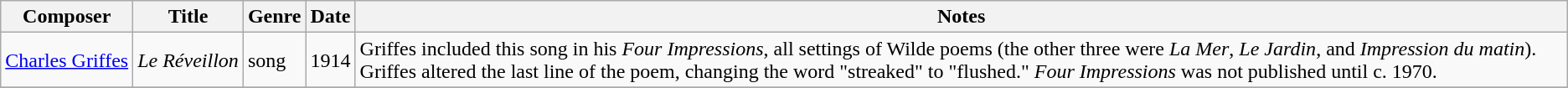<table class="wikitable sortable" style="text-align: left">
<tr>
<th>Composer</th>
<th>Title</th>
<th>Genre</th>
<th>Date</th>
<th>Notes</th>
</tr>
<tr>
<td><a href='#'>Charles Griffes</a></td>
<td><em>Le Réveillon</em></td>
<td>song</td>
<td>1914</td>
<td>Griffes included this song in his <em>Four Impressions</em>, all settings of Wilde poems (the other three were <em>La Mer</em>, <em>Le Jardin</em>, and <em>Impression du matin</em>). Griffes altered the last line of the poem, changing the word "streaked" to "flushed." <em>Four Impressions</em> was not published until c. 1970.</td>
</tr>
<tr>
</tr>
</table>
